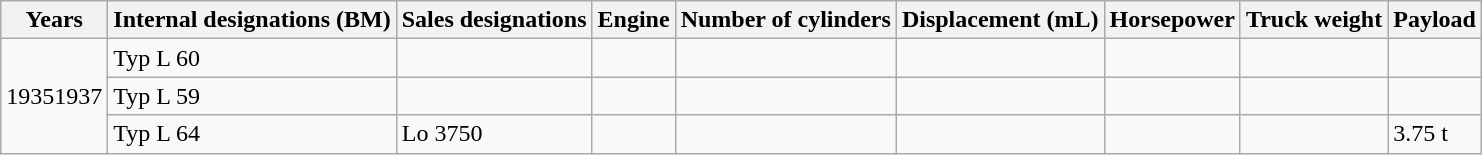<table class="wikitable sortable" style="text-align: left;">
<tr>
<th>Years</th>
<th>Internal designations (BM)</th>
<th>Sales designations</th>
<th>Engine</th>
<th>Number of cylinders</th>
<th>Displacement (mL)</th>
<th>Horsepower</th>
<th>Truck weight</th>
<th>Payload</th>
</tr>
<tr>
<td rowspan="3">19351937</td>
<td>Typ L 60</td>
<td></td>
<td></td>
<td></td>
<td></td>
<td></td>
<td></td>
<td></td>
</tr>
<tr>
<td>Typ L 59</td>
<td></td>
<td></td>
<td></td>
<td></td>
<td></td>
<td></td>
<td></td>
</tr>
<tr>
<td>Typ L 64</td>
<td>Lo 3750</td>
<td></td>
<td></td>
<td></td>
<td></td>
<td></td>
<td>3.75 t</td>
</tr>
</table>
